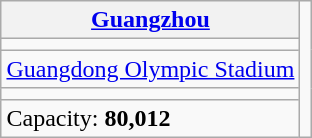<table class="wikitable" style="margin-left: auto; margin-right: auto; border: none;">
<tr>
<th><a href='#'>Guangzhou</a></th>
<td rowspan="5"><br></td>
</tr>
<tr>
<td align="center"></td>
</tr>
<tr>
<td><a href='#'>Guangdong Olympic Stadium</a></td>
</tr>
<tr>
<td><small></small></td>
</tr>
<tr>
<td>Capacity: <strong>80,012</strong></td>
</tr>
</table>
